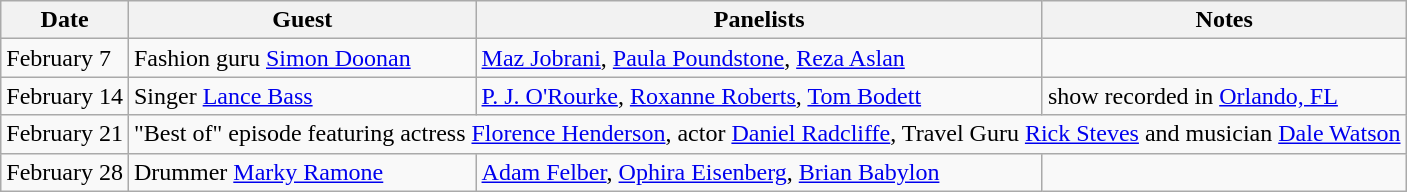<table class="wikitable">
<tr>
<th>Date</th>
<th>Guest</th>
<th>Panelists</th>
<th>Notes</th>
</tr>
<tr>
<td>February 7</td>
<td>Fashion guru <a href='#'>Simon Doonan</a></td>
<td><a href='#'>Maz Jobrani</a>, <a href='#'>Paula Poundstone</a>, <a href='#'>Reza Aslan</a></td>
<td></td>
</tr>
<tr>
<td>February 14</td>
<td>Singer <a href='#'>Lance Bass</a></td>
<td><a href='#'>P. J. O'Rourke</a>, <a href='#'>Roxanne Roberts</a>, <a href='#'>Tom Bodett</a></td>
<td>show recorded in <a href='#'>Orlando, FL</a></td>
</tr>
<tr>
<td>February 21</td>
<td colspan="3">"Best of" episode featuring actress <a href='#'>Florence Henderson</a>, actor <a href='#'>Daniel Radcliffe</a>, Travel Guru <a href='#'>Rick Steves</a> and musician <a href='#'>Dale Watson</a></td>
</tr>
<tr>
<td>February 28</td>
<td>Drummer <a href='#'>Marky Ramone</a></td>
<td><a href='#'>Adam Felber</a>, <a href='#'>Ophira Eisenberg</a>, <a href='#'>Brian Babylon</a></td>
<td></td>
</tr>
</table>
